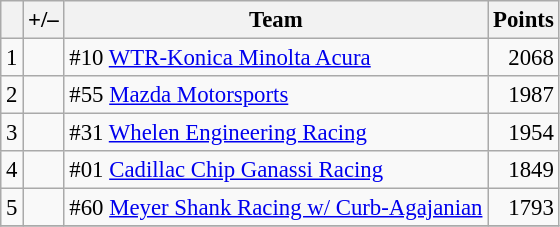<table class="wikitable" style="font-size: 95%;">
<tr>
<th scope="col"></th>
<th scope="col">+/–</th>
<th scope="col">Team</th>
<th scope="col">Points</th>
</tr>
<tr>
<td align=center>1</td>
<td align="left"></td>
<td> #10 <a href='#'>WTR-Konica Minolta Acura</a></td>
<td align=right>2068</td>
</tr>
<tr>
<td align=center>2</td>
<td align="left"></td>
<td> #55 <a href='#'>Mazda Motorsports</a></td>
<td align=right>1987</td>
</tr>
<tr>
<td align=center>3</td>
<td align="left"></td>
<td> #31 <a href='#'>Whelen Engineering Racing</a></td>
<td align=right>1954</td>
</tr>
<tr>
<td align=center>4</td>
<td align="left"></td>
<td> #01 <a href='#'>Cadillac Chip Ganassi Racing</a></td>
<td align=right>1849</td>
</tr>
<tr>
<td align=center>5</td>
<td align="left"></td>
<td> #60 <a href='#'>Meyer Shank Racing w/ Curb-Agajanian</a></td>
<td align=right>1793</td>
</tr>
<tr>
</tr>
</table>
